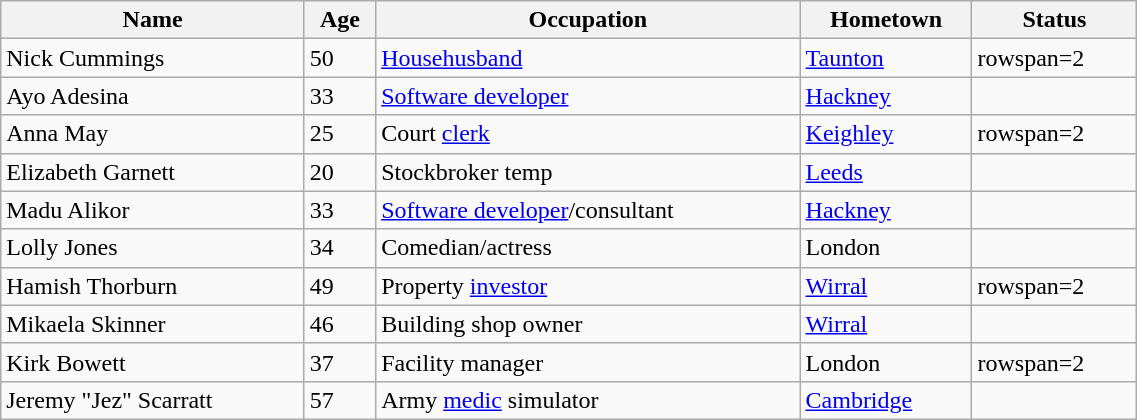<table class="wikitable sortable" width=60%>
<tr>
<th>Name</th>
<th>Age</th>
<th>Occupation</th>
<th>Hometown</th>
<th>Status</th>
</tr>
<tr>
<td>Nick Cummings</td>
<td>50</td>
<td><a href='#'>Househusband</a></td>
<td><a href='#'>Taunton</a></td>
<td>rowspan=2 </td>
</tr>
<tr>
<td>Ayo Adesina</td>
<td>33</td>
<td><a href='#'>Software developer</a></td>
<td><a href='#'>Hackney</a></td>
</tr>
<tr>
<td>Anna May</td>
<td>25</td>
<td>Court <a href='#'>clerk</a></td>
<td><a href='#'>Keighley</a></td>
<td>rowspan=2 </td>
</tr>
<tr>
<td>Elizabeth Garnett</td>
<td>20</td>
<td>Stockbroker temp</td>
<td><a href='#'>Leeds</a></td>
</tr>
<tr>
<td>Madu Alikor</td>
<td>33</td>
<td><a href='#'>Software developer</a>/consultant</td>
<td><a href='#'>Hackney</a></td>
<td></td>
</tr>
<tr>
<td>Lolly Jones</td>
<td>34</td>
<td>Comedian/actress</td>
<td>London</td>
<td></td>
</tr>
<tr>
<td>Hamish Thorburn</td>
<td>49</td>
<td>Property <a href='#'>investor</a></td>
<td><a href='#'>Wirral</a></td>
<td>rowspan=2 </td>
</tr>
<tr>
<td>Mikaela Skinner</td>
<td>46</td>
<td>Building shop owner</td>
<td><a href='#'>Wirral</a></td>
</tr>
<tr>
<td>Kirk Bowett</td>
<td>37</td>
<td>Facility manager</td>
<td>London</td>
<td>rowspan=2 </td>
</tr>
<tr>
<td>Jeremy "Jez" Scarratt</td>
<td>57</td>
<td>Army <a href='#'>medic</a> simulator</td>
<td><a href='#'>Cambridge</a></td>
</tr>
</table>
